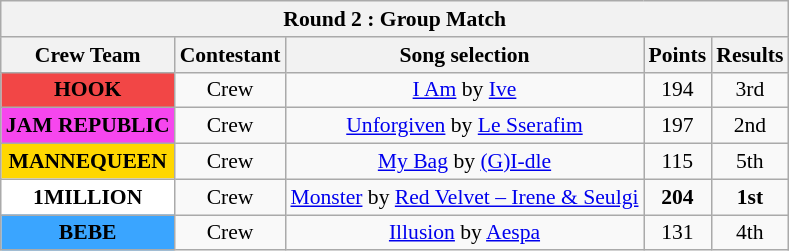<table class="wikitable"  style="text-align:center; font-size:90%">
<tr>
<th colspan="5">Round 2 : Group Match</th>
</tr>
<tr style="background:#f2f2f2">
<th scope="col">Crew Team</th>
<th scope="col">Contestant</th>
<th scope="col">Song selection</th>
<th scope="col">Points</th>
<th scope="col">Results</th>
</tr>
<tr>
<td style="background:#F24646"><strong>HOOK</strong></td>
<td>Crew</td>
<td><a href='#'>I Am</a> by <a href='#'>Ive</a></td>
<td>194</td>
<td>3rd</td>
</tr>
<tr>
<td style="background:#F646EE"><strong>JAM REPUBLIC</strong></td>
<td>Crew </td>
<td><a href='#'>Unforgiven</a> by <a href='#'>Le Sserafim</a></td>
<td>197</td>
<td>2nd</td>
</tr>
<tr>
<td style="background:gold"><strong>MANNEQUEEN</strong></td>
<td>Crew</td>
<td><a href='#'>My Bag</a> by <a href='#'>(G)I-dle</a></td>
<td>115</td>
<td>5th</td>
</tr>
<tr>
<td style="background:white"><strong>1MILLION</strong></td>
<td>Crew</td>
<td><a href='#'>Monster</a> by <a href='#'>Red Velvet – Irene & Seulgi</a></td>
<td><strong>204</strong></td>
<td><strong>1st</strong></td>
</tr>
<tr>
<td style="background:#3AA5FF"><strong>BEBE</strong></td>
<td>Crew</td>
<td><a href='#'>Illusion</a> by <a href='#'>Aespa</a></td>
<td>131</td>
<td>4th</td>
</tr>
</table>
